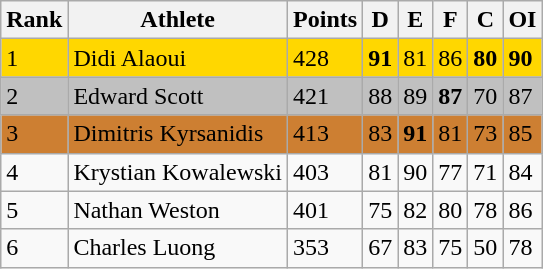<table class="wikitable">
<tr>
<th>Rank</th>
<th>Athlete</th>
<th>Points</th>
<th>D</th>
<th>E</th>
<th>F</th>
<th>C</th>
<th>OI</th>
</tr>
<tr>
<td style="background:#FFD700">1</td>
<td style="background:#FFD700"> Didi Alaoui</td>
<td style="background:#FFD700">428</td>
<td style="background:#FFD700"><strong>91</strong></td>
<td style="background:#FFD700">81</td>
<td style="background:#FFD700">86</td>
<td style="background:#FFD700"><strong>80</strong></td>
<td style="background:#FFD700"><strong>90</strong></td>
</tr>
<tr>
<td style="background:#C0C0C0">2</td>
<td style="background:#C0C0C0"> Edward Scott</td>
<td style="background:#C0C0C0">421</td>
<td style="background:#C0C0C0">88</td>
<td style="background:#C0C0C0">89</td>
<td style="background:#C0C0C0"><strong>87</strong></td>
<td style="background:#C0C0C0">70</td>
<td style="background:#C0C0C0">87</td>
</tr>
<tr>
<td style="background:#CD7F32">3</td>
<td style="background:#CD7F32"> Dimitris Kyrsanidis</td>
<td style="background:#CD7F32">413</td>
<td style="background:#CD7F32">83</td>
<td style="background:#CD7F32"><strong>91</strong></td>
<td style="background:#CD7F32">81</td>
<td style="background:#CD7F32">73</td>
<td style="background:#CD7F32">85</td>
</tr>
<tr>
<td>4</td>
<td> Krystian Kowalewski</td>
<td>403</td>
<td>81</td>
<td>90</td>
<td>77</td>
<td>71</td>
<td>84</td>
</tr>
<tr>
<td>5</td>
<td> Nathan Weston</td>
<td>401</td>
<td>75</td>
<td>82</td>
<td>80</td>
<td>78</td>
<td>86</td>
</tr>
<tr>
<td>6</td>
<td> Charles Luong</td>
<td>353</td>
<td>67</td>
<td>83</td>
<td>75</td>
<td>50</td>
<td>78</td>
</tr>
</table>
